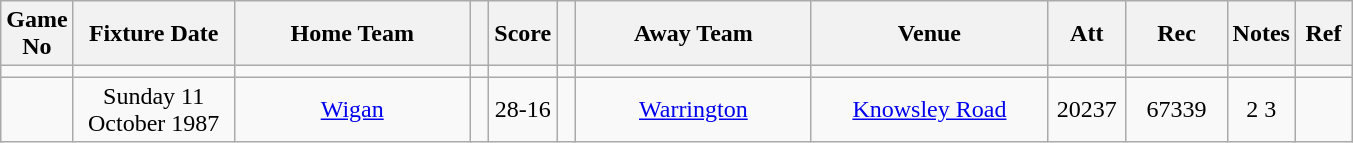<table class="wikitable" style="text-align:center;">
<tr>
<th width=20 abbr="No">Game No</th>
<th width=100 abbr="Date">Fixture Date</th>
<th width=150 abbr="Home Team">Home Team</th>
<th width=5 abbr="space"></th>
<th width=20 abbr="Score">Score</th>
<th width=5 abbr="space"></th>
<th width=150 abbr="Away Team">Away Team</th>
<th width=150 abbr="Venue">Venue</th>
<th width=45 abbr="Att">Att</th>
<th width=60 abbr="Rec">Rec</th>
<th width=20 abbr="Notes">Notes</th>
<th width=30 abbr="Ref">Ref</th>
</tr>
<tr>
<td></td>
<td></td>
<td></td>
<td></td>
<td></td>
<td></td>
<td></td>
<td></td>
<td></td>
<td></td>
<td></td>
</tr>
<tr>
<td></td>
<td>Sunday 11 October 1987</td>
<td><a href='#'>Wigan</a></td>
<td></td>
<td>28-16</td>
<td></td>
<td><a href='#'>Warrington</a></td>
<td><a href='#'>Knowsley Road</a></td>
<td>20237</td>
<td>67339</td>
<td>2 3</td>
<td></td>
</tr>
</table>
